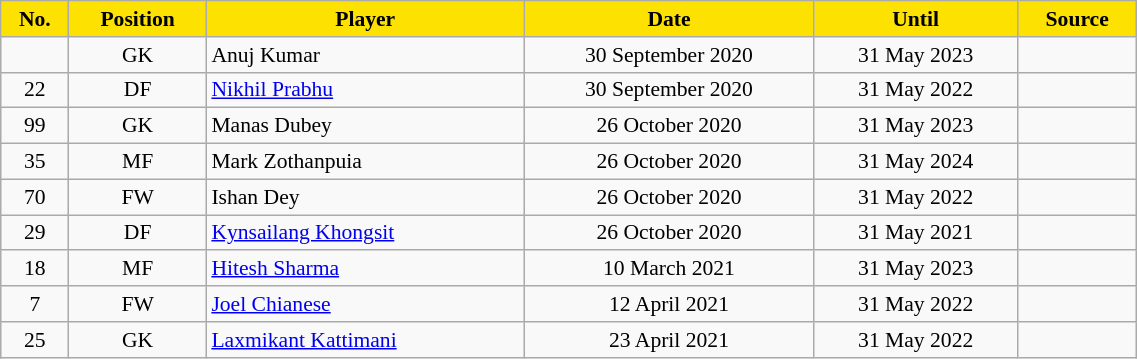<table class="wikitable"  style="text-align:center; font-size:90%; width:60%;">
<tr>
<th style="background:#FDE100; color:#000000; text-align:center;">No.</th>
<th style="background:#FDE100; color:#000000; text-align:center;">Position</th>
<th style="background:#FDE100; color:#000000; text-align:center;">Player</th>
<th style="background:#FDE100; color:#000000; text-align:center;">Date</th>
<th style="background:#FDE100; color:#000000; text-align:center;">Until</th>
<th style="background:#FDE100; color:#000000; text-align:center;">Source</th>
</tr>
<tr>
<td></td>
<td>GK</td>
<td align="left"> Anuj Kumar</td>
<td>30 September 2020</td>
<td>31 May 2023</td>
<td></td>
</tr>
<tr>
<td>22</td>
<td>DF</td>
<td align="left"> <a href='#'>Nikhil Prabhu</a></td>
<td>30 September 2020</td>
<td>31 May 2022</td>
<td></td>
</tr>
<tr>
<td>99</td>
<td>GK</td>
<td align="left"> Manas Dubey</td>
<td>26 October 2020</td>
<td>31 May 2023</td>
<td></td>
</tr>
<tr>
<td>35</td>
<td>MF</td>
<td align="left"> Mark Zothanpuia</td>
<td>26 October 2020</td>
<td>31 May 2024</td>
<td></td>
</tr>
<tr>
<td>70</td>
<td>FW</td>
<td align="left"> Ishan Dey</td>
<td>26 October 2020</td>
<td>31 May 2022</td>
<td></td>
</tr>
<tr>
<td>29</td>
<td>DF</td>
<td align="left"> <a href='#'>Kynsailang Khongsit</a></td>
<td>26 October 2020</td>
<td>31 May 2021</td>
<td></td>
</tr>
<tr>
<td>18</td>
<td>MF</td>
<td align="left"> <a href='#'>Hitesh Sharma</a></td>
<td>10 March 2021</td>
<td>31 May 2023</td>
<td></td>
</tr>
<tr>
<td>7</td>
<td>FW</td>
<td align="left"> <a href='#'>Joel Chianese</a></td>
<td>12 April 2021</td>
<td>31 May 2022</td>
<td></td>
</tr>
<tr>
<td>25</td>
<td>GK</td>
<td align="left"> <a href='#'>Laxmikant Kattimani</a></td>
<td>23 April 2021</td>
<td>31 May 2022</td>
<td></td>
</tr>
</table>
